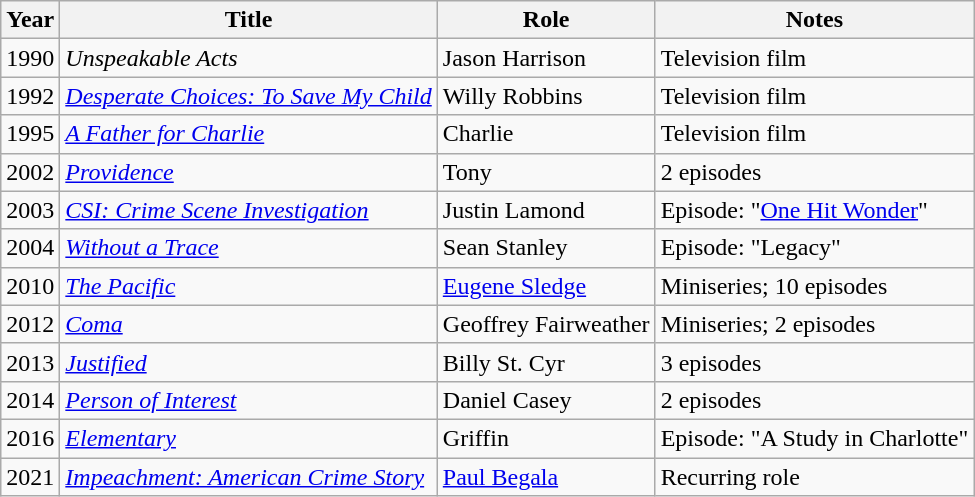<table class="wikitable sortable">
<tr>
<th>Year</th>
<th>Title</th>
<th>Role</th>
<th class="unsortable">Notes</th>
</tr>
<tr>
<td>1990</td>
<td><em>Unspeakable Acts</em></td>
<td>Jason Harrison</td>
<td>Television film</td>
</tr>
<tr>
<td>1992</td>
<td><em><a href='#'>Desperate Choices: To Save My Child</a></em></td>
<td>Willy Robbins</td>
<td>Television film</td>
</tr>
<tr>
<td>1995</td>
<td><em><a href='#'>A Father for Charlie</a></em></td>
<td>Charlie</td>
<td>Television film</td>
</tr>
<tr>
<td>2002</td>
<td><em><a href='#'>Providence</a></em></td>
<td>Tony</td>
<td>2 episodes</td>
</tr>
<tr>
<td>2003</td>
<td><em><a href='#'>CSI: Crime Scene Investigation</a></em></td>
<td>Justin Lamond</td>
<td>Episode: "<a href='#'>One Hit Wonder</a>"</td>
</tr>
<tr>
<td>2004</td>
<td><em><a href='#'>Without a Trace</a></em></td>
<td>Sean Stanley</td>
<td>Episode: "Legacy"</td>
</tr>
<tr>
<td>2010</td>
<td><em><a href='#'>The Pacific</a></em></td>
<td><a href='#'>Eugene Sledge</a></td>
<td>Miniseries; 10 episodes</td>
</tr>
<tr>
<td>2012</td>
<td><em><a href='#'>Coma</a></em></td>
<td>Geoffrey Fairweather</td>
<td>Miniseries; 2 episodes</td>
</tr>
<tr>
<td>2013</td>
<td><em><a href='#'>Justified</a></em></td>
<td>Billy St. Cyr</td>
<td>3 episodes</td>
</tr>
<tr>
<td>2014</td>
<td><em><a href='#'>Person of Interest</a></em></td>
<td>Daniel Casey</td>
<td>2 episodes</td>
</tr>
<tr>
<td>2016</td>
<td><em><a href='#'>Elementary</a></em></td>
<td>Griffin</td>
<td>Episode: "A Study in Charlotte"</td>
</tr>
<tr>
<td>2021</td>
<td><em><a href='#'>Impeachment: American Crime Story</a></em></td>
<td><a href='#'>Paul Begala</a></td>
<td>Recurring role</td>
</tr>
</table>
